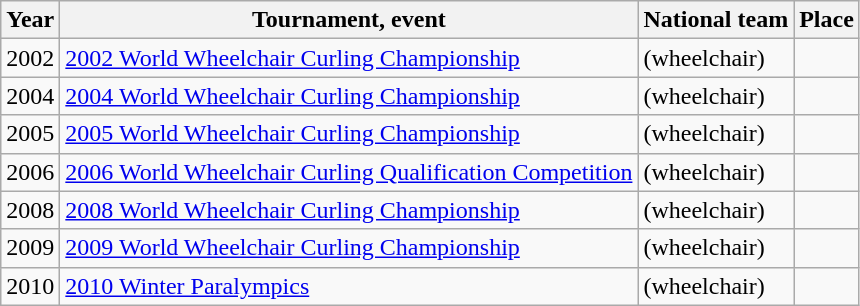<table class="wikitable">
<tr>
<th scope="col">Year</th>
<th scope="col">Tournament, event</th>
<th scope="col">National team</th>
<th scope="col">Place</th>
</tr>
<tr>
<td>2002</td>
<td><a href='#'>2002 World Wheelchair Curling Championship</a></td>
<td> (wheelchair)</td>
<td></td>
</tr>
<tr>
<td>2004</td>
<td><a href='#'>2004 World Wheelchair Curling Championship</a></td>
<td> (wheelchair)</td>
<td></td>
</tr>
<tr>
<td>2005</td>
<td><a href='#'>2005 World Wheelchair Curling Championship</a></td>
<td> (wheelchair)</td>
<td></td>
</tr>
<tr>
<td>2006</td>
<td><a href='#'>2006 World Wheelchair Curling Qualification Competition</a></td>
<td> (wheelchair)</td>
<td></td>
</tr>
<tr>
<td>2008</td>
<td><a href='#'>2008 World Wheelchair Curling Championship</a></td>
<td> (wheelchair)</td>
<td></td>
</tr>
<tr>
<td>2009</td>
<td><a href='#'>2009 World Wheelchair Curling Championship</a></td>
<td> (wheelchair)</td>
<td></td>
</tr>
<tr>
<td>2010</td>
<td><a href='#'>2010 Winter Paralympics</a></td>
<td> (wheelchair)</td>
<td></td>
</tr>
</table>
